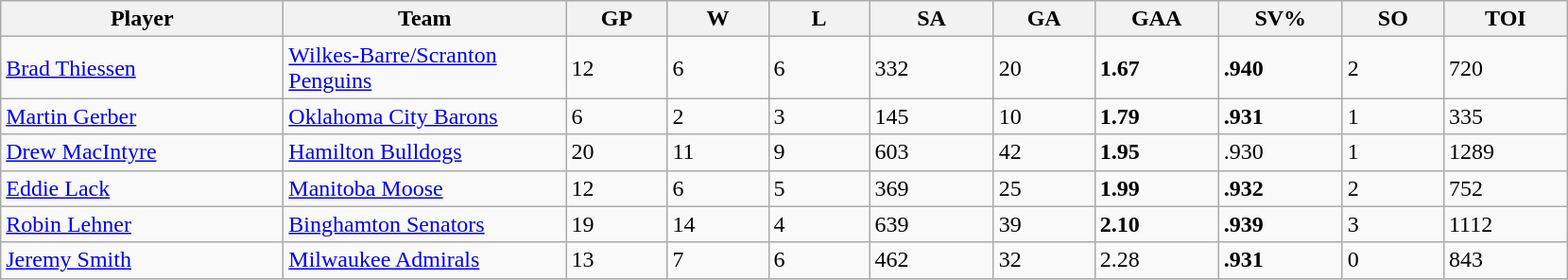<table class="wikitable sortable">
<tr>
<th style="width:12em">Player</th>
<th style="width:12em">Team</th>
<th style="width:4em">GP</th>
<th style="width:4em">W</th>
<th style="width:4em">L</th>
<th style="width:5em">SA</th>
<th style="width:4em">GA</th>
<th style="width:5em">GAA</th>
<th style="width:5em">SV%</th>
<th style="width:4em">SO</th>
<th style="width:5em">TOI</th>
</tr>
<tr>
<td><a href='#'>Brad Thiessen</a></td>
<td><a href='#'>Wilkes-Barre/Scranton Penguins</a></td>
<td>12</td>
<td>6</td>
<td>6</td>
<td>332</td>
<td>20</td>
<td><strong>1.67</strong></td>
<td><strong>.940</strong></td>
<td>2</td>
<td>720</td>
</tr>
<tr>
<td><a href='#'>Martin Gerber</a></td>
<td><a href='#'>Oklahoma City Barons</a></td>
<td>6</td>
<td>2</td>
<td>3</td>
<td>145</td>
<td>10</td>
<td><strong>1.79</strong></td>
<td><strong>.931</strong></td>
<td>1</td>
<td>335</td>
</tr>
<tr>
<td><a href='#'>Drew MacIntyre</a></td>
<td><a href='#'>Hamilton Bulldogs</a></td>
<td>20</td>
<td>11</td>
<td>9</td>
<td>603</td>
<td>42</td>
<td><strong>1.95</strong></td>
<td>.930</td>
<td>1</td>
<td>1289</td>
</tr>
<tr>
<td><a href='#'>Eddie Lack</a></td>
<td><a href='#'>Manitoba Moose</a></td>
<td>12</td>
<td>6</td>
<td>5</td>
<td>369</td>
<td>25</td>
<td><strong>1.99</strong></td>
<td><strong>.932</strong></td>
<td>2</td>
<td>752</td>
</tr>
<tr>
<td><a href='#'>Robin Lehner</a></td>
<td><a href='#'>Binghamton Senators</a></td>
<td>19</td>
<td>14</td>
<td>4</td>
<td>639</td>
<td>39</td>
<td><strong>2.10</strong></td>
<td><strong>.939</strong></td>
<td>3</td>
<td>1112</td>
</tr>
<tr>
<td><a href='#'>Jeremy Smith</a></td>
<td><a href='#'>Milwaukee Admirals</a></td>
<td>13</td>
<td>7</td>
<td>6</td>
<td>462</td>
<td>32</td>
<td>2.28</td>
<td><strong>.931</strong></td>
<td>0</td>
<td>843</td>
</tr>
</table>
